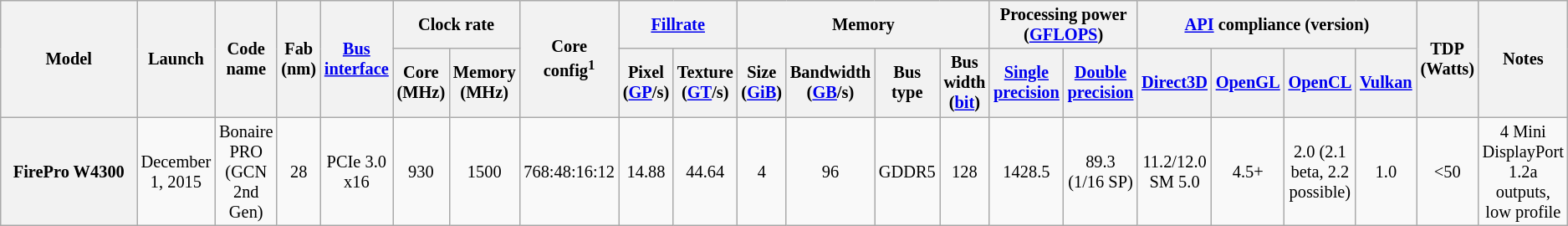<table class="wikitable" style="font-size: 85%; text-align:center;">
<tr>
<th rowspan="2" style="width:12em">Model</th>
<th rowspan="2">Launch</th>
<th rowspan="2">Code name</th>
<th rowspan="2">Fab (nm)</th>
<th rowspan="2"><a href='#'>Bus</a> <a href='#'>interface</a></th>
<th colspan="2">Clock rate</th>
<th rowspan="2">Core config<sup>1</sup></th>
<th colspan="2"><a href='#'>Fillrate</a></th>
<th colspan="4">Memory</th>
<th colspan="2">Processing power<br>(<a href='#'>GFLOPS</a>)</th>
<th colspan="4"><a href='#'>API</a> compliance (version)</th>
<th rowspan="2">TDP (Watts)</th>
<th rowspan="2">Notes</th>
</tr>
<tr>
<th>Core (MHz)</th>
<th>Memory (MHz)</th>
<th>Pixel (<a href='#'>GP</a>/s)</th>
<th>Texture (<a href='#'>GT</a>/s)</th>
<th>Size (<a href='#'>GiB</a>)</th>
<th>Bandwidth (<a href='#'>GB</a>/s)</th>
<th>Bus type</th>
<th>Bus width (<a href='#'>bit</a>)</th>
<th><a href='#'>Single precision</a></th>
<th><a href='#'>Double precision</a></th>
<th><a href='#'>Direct3D</a></th>
<th><a href='#'>OpenGL</a></th>
<th><a href='#'>OpenCL</a></th>
<th><a href='#'>Vulkan</a></th>
</tr>
<tr>
<th>FirePro W4300</th>
<td>December 1, 2015</td>
<td>Bonaire PRO (GCN 2nd Gen)</td>
<td>28</td>
<td>PCIe 3.0 x16</td>
<td>930</td>
<td>1500</td>
<td>768:48:16:12</td>
<td>14.88</td>
<td>44.64</td>
<td>4</td>
<td>96</td>
<td>GDDR5</td>
<td>128</td>
<td>1428.5</td>
<td>89.3 (1/16 SP)</td>
<td>11.2/12.0 SM 5.0</td>
<td>4.5+</td>
<td>2.0 (2.1 beta, 2.2 possible)</td>
<td>1.0</td>
<td><50</td>
<td>4 Mini DisplayPort 1.2a outputs, low profile</td>
</tr>
</table>
